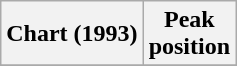<table class="wikitable sortable">
<tr>
<th>Chart (1993)</th>
<th>Peak<br>position</th>
</tr>
<tr>
</tr>
</table>
